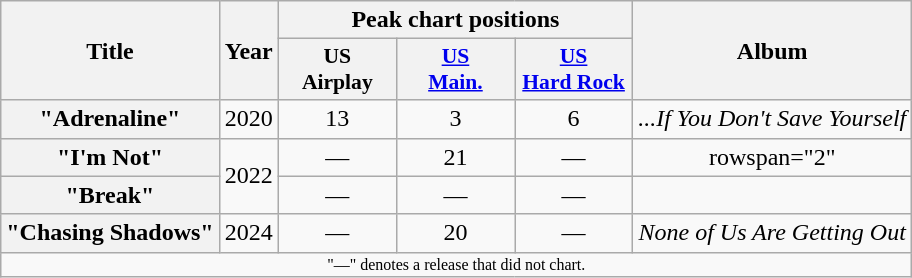<table class="wikitable plainrowheaders" style="text-align:center;">
<tr>
<th rowspan="2" scope="col">Title</th>
<th rowspan="2" scope="col">Year</th>
<th scope="col" colspan="3">Peak chart positions</th>
<th rowspan="2" scope="col">Album</th>
</tr>
<tr>
<th style="width:5em; font-size:90%;">US<br>Airplay</th>
<th style="width:5em; font-size:90%;"><a href='#'>US<br>Main.</a><br></th>
<th style="width:5em; font-size:90%;"><a href='#'>US<br>Hard Rock</a><br></th>
</tr>
<tr>
<th scope="row">"Adrenaline" </th>
<td>2020</td>
<td>13</td>
<td>3</td>
<td>6</td>
<td><em>...If You Don't Save Yourself</em></td>
</tr>
<tr>
<th scope="row">"I'm Not"</th>
<td rowspan="2">2022</td>
<td>—</td>
<td>21</td>
<td>—</td>
<td>rowspan="2" </td>
</tr>
<tr>
<th scope="row">"Break" </th>
<td>—</td>
<td>—</td>
<td>—</td>
</tr>
<tr>
<th scope="row">"Chasing Shadows" </th>
<td>2024</td>
<td>—</td>
<td>20</td>
<td>—</td>
<td><em>None of Us Are Getting Out</em></td>
</tr>
<tr>
<td align="center" colspan="12" style="font-size: 8pt">"—" denotes a release that did not chart.</td>
</tr>
</table>
